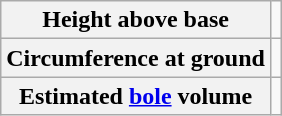<table class=wikitable>
<tr>
<th>Height above base</th>
<td></td>
</tr>
<tr>
<th>Circumference at ground</th>
<td></td>
</tr>
<tr>
<th>Estimated <a href='#'>bole</a> volume</th>
<td></td>
</tr>
</table>
